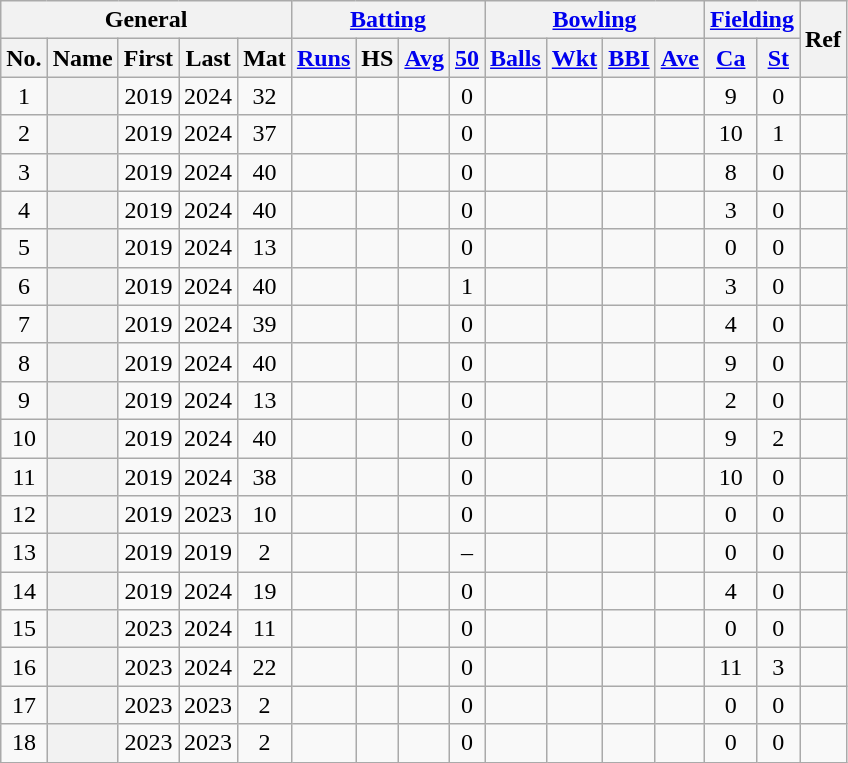<table class="wikitable plainrowheaders sortable">
<tr align="center">
<th scope="col" colspan=5 class="unsortable">General</th>
<th scope="col" colspan=4 class="unsortable"><a href='#'>Batting</a></th>
<th scope="col" colspan=4 class="unsortable"><a href='#'>Bowling</a></th>
<th scope="col" colspan=2 class="unsortable"><a href='#'>Fielding</a></th>
<th scope="col" rowspan=2 class="unsortable">Ref</th>
</tr>
<tr align="center">
<th scope="col">No.</th>
<th scope="col">Name</th>
<th scope="col">First</th>
<th scope="col">Last</th>
<th scope="col">Mat</th>
<th scope="col"><a href='#'>Runs</a></th>
<th scope="col">HS</th>
<th scope="col"><a href='#'>Avg</a></th>
<th scope="col"><a href='#'>50</a></th>
<th scope="col"><a href='#'>Balls</a></th>
<th scope="col"><a href='#'>Wkt</a></th>
<th scope="col"><a href='#'>BBI</a></th>
<th scope="col"><a href='#'>Ave</a></th>
<th scope="col"><a href='#'>Ca</a></th>
<th scope="col"><a href='#'>St</a></th>
</tr>
<tr align="center">
<td>1</td>
<th scope="row"></th>
<td>2019</td>
<td>2024</td>
<td>32</td>
<td></td>
<td></td>
<td></td>
<td>0</td>
<td></td>
<td></td>
<td></td>
<td></td>
<td>9</td>
<td>0</td>
<td></td>
</tr>
<tr align="center">
<td>2</td>
<th scope="row"></th>
<td>2019</td>
<td>2024</td>
<td>37</td>
<td></td>
<td></td>
<td></td>
<td>0</td>
<td></td>
<td></td>
<td></td>
<td></td>
<td>10</td>
<td>1</td>
<td></td>
</tr>
<tr align="center">
<td>3</td>
<th scope="row"></th>
<td>2019</td>
<td>2024</td>
<td>40</td>
<td></td>
<td></td>
<td></td>
<td>0</td>
<td></td>
<td></td>
<td></td>
<td></td>
<td>8</td>
<td>0</td>
<td></td>
</tr>
<tr align="center">
<td>4</td>
<th scope="row"></th>
<td>2019</td>
<td>2024</td>
<td>40</td>
<td></td>
<td></td>
<td></td>
<td>0</td>
<td></td>
<td></td>
<td></td>
<td></td>
<td>3</td>
<td>0</td>
<td></td>
</tr>
<tr align="center">
<td>5</td>
<th scope="row"></th>
<td>2019</td>
<td>2024</td>
<td>13</td>
<td></td>
<td></td>
<td></td>
<td>0</td>
<td></td>
<td></td>
<td></td>
<td></td>
<td>0</td>
<td>0</td>
<td></td>
</tr>
<tr align="center">
<td>6</td>
<th scope="row"></th>
<td>2019</td>
<td>2024</td>
<td>40</td>
<td></td>
<td></td>
<td></td>
<td>1</td>
<td></td>
<td></td>
<td></td>
<td></td>
<td>3</td>
<td>0</td>
<td></td>
</tr>
<tr align="center">
<td>7</td>
<th scope="row"></th>
<td>2019</td>
<td>2024</td>
<td>39</td>
<td></td>
<td></td>
<td></td>
<td>0</td>
<td></td>
<td></td>
<td></td>
<td></td>
<td>4</td>
<td>0</td>
<td></td>
</tr>
<tr align="center">
<td>8</td>
<th scope="row"></th>
<td>2019</td>
<td>2024</td>
<td>40</td>
<td></td>
<td></td>
<td></td>
<td>0</td>
<td></td>
<td></td>
<td></td>
<td></td>
<td>9</td>
<td>0</td>
<td></td>
</tr>
<tr align="center">
<td>9</td>
<th scope="row"></th>
<td>2019</td>
<td>2024</td>
<td>13</td>
<td></td>
<td></td>
<td></td>
<td>0</td>
<td></td>
<td></td>
<td></td>
<td></td>
<td>2</td>
<td>0</td>
<td></td>
</tr>
<tr align="center">
<td>10</td>
<th scope="row"></th>
<td>2019</td>
<td>2024</td>
<td>40</td>
<td></td>
<td></td>
<td></td>
<td>0</td>
<td></td>
<td></td>
<td></td>
<td></td>
<td>9</td>
<td>2</td>
<td></td>
</tr>
<tr align="center">
<td>11</td>
<th scope="row"></th>
<td>2019</td>
<td>2024</td>
<td>38</td>
<td></td>
<td></td>
<td></td>
<td>0</td>
<td></td>
<td></td>
<td></td>
<td></td>
<td>10</td>
<td>0</td>
<td></td>
</tr>
<tr align="center">
<td>12</td>
<th scope="row"></th>
<td>2019</td>
<td>2023</td>
<td>10</td>
<td></td>
<td></td>
<td></td>
<td>0</td>
<td></td>
<td></td>
<td></td>
<td></td>
<td>0</td>
<td>0</td>
<td></td>
</tr>
<tr align="center">
<td>13</td>
<th scope="row"></th>
<td>2019</td>
<td>2019</td>
<td>2</td>
<td></td>
<td></td>
<td></td>
<td>–</td>
<td></td>
<td></td>
<td></td>
<td></td>
<td>0</td>
<td>0</td>
<td></td>
</tr>
<tr align="center">
<td>14</td>
<th scope="row"></th>
<td>2019</td>
<td>2024</td>
<td>19</td>
<td></td>
<td></td>
<td></td>
<td>0</td>
<td></td>
<td></td>
<td></td>
<td></td>
<td>4</td>
<td>0</td>
<td></td>
</tr>
<tr align="center">
<td>15</td>
<th scope="row"></th>
<td>2023</td>
<td>2024</td>
<td>11</td>
<td></td>
<td></td>
<td></td>
<td>0</td>
<td></td>
<td></td>
<td></td>
<td></td>
<td>0</td>
<td>0</td>
<td></td>
</tr>
<tr align="center">
<td>16</td>
<th scope="row"></th>
<td>2023</td>
<td>2024</td>
<td>22</td>
<td></td>
<td></td>
<td></td>
<td>0</td>
<td></td>
<td></td>
<td></td>
<td></td>
<td>11</td>
<td>3</td>
<td></td>
</tr>
<tr align="center">
<td>17</td>
<th scope="row"></th>
<td>2023</td>
<td>2023</td>
<td>2</td>
<td></td>
<td></td>
<td></td>
<td>0</td>
<td></td>
<td></td>
<td></td>
<td></td>
<td>0</td>
<td>0</td>
<td></td>
</tr>
<tr align="center">
<td>18</td>
<th scope="row"></th>
<td>2023</td>
<td>2023</td>
<td>2</td>
<td></td>
<td></td>
<td></td>
<td>0</td>
<td></td>
<td></td>
<td></td>
<td></td>
<td>0</td>
<td>0</td>
<td></td>
</tr>
</table>
